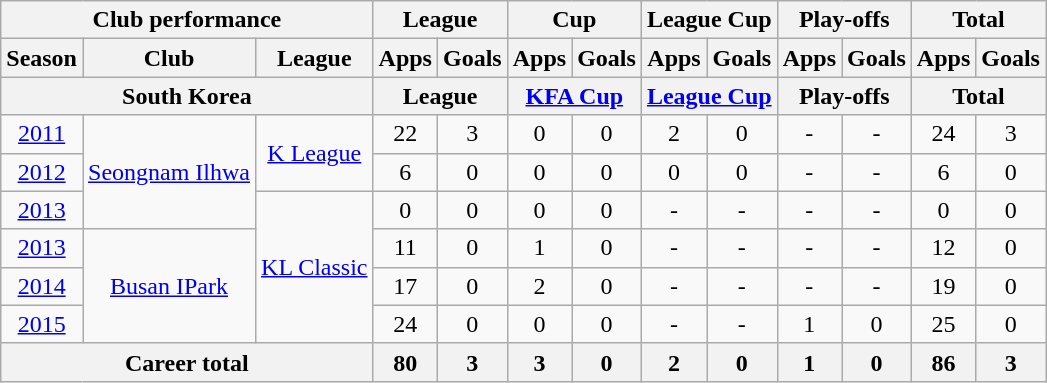<table class="wikitable" style="text-align:center">
<tr>
<th colspan=3>Club performance</th>
<th colspan=2>League</th>
<th colspan=2>Cup</th>
<th colspan=2>League Cup</th>
<th colspan=2>Play-offs</th>
<th colspan=2>Total</th>
</tr>
<tr>
<th>Season</th>
<th>Club</th>
<th>League</th>
<th>Apps</th>
<th>Goals</th>
<th>Apps</th>
<th>Goals</th>
<th>Apps</th>
<th>Goals</th>
<th>Apps</th>
<th>Goals</th>
<th>Apps</th>
<th>Goals</th>
</tr>
<tr>
<th colspan=3>South Korea</th>
<th colspan=2>League</th>
<th colspan=2><a href='#'>KFA Cup</a></th>
<th colspan=2><a href='#'>League Cup</a></th>
<th colspan=2>Play-offs</th>
<th colspan=2>Total</th>
</tr>
<tr>
<td><a href='#'>2011</a></td>
<td rowspan="3"><a href='#'>Seongnam Ilhwa</a></td>
<td rowspan="2"><a href='#'>K League</a></td>
<td>22</td>
<td>3</td>
<td>0</td>
<td>0</td>
<td>2</td>
<td>0</td>
<td>-</td>
<td>-</td>
<td>24</td>
<td>3</td>
</tr>
<tr>
<td><a href='#'>2012</a></td>
<td>6</td>
<td>0</td>
<td>0</td>
<td>0</td>
<td>0</td>
<td>0</td>
<td>-</td>
<td>-</td>
<td>6</td>
<td>0</td>
</tr>
<tr>
<td><a href='#'>2013</a></td>
<td rowspan="4"><a href='#'>KL Classic</a></td>
<td>0</td>
<td>0</td>
<td>0</td>
<td>0</td>
<td>-</td>
<td>-</td>
<td>-</td>
<td>-</td>
<td>0</td>
<td>0</td>
</tr>
<tr>
<td><a href='#'>2013</a></td>
<td rowspan="3"><a href='#'>Busan IPark</a></td>
<td>11</td>
<td>0</td>
<td>1</td>
<td>0</td>
<td>-</td>
<td>-</td>
<td>-</td>
<td>-</td>
<td>12</td>
<td>0</td>
</tr>
<tr>
<td><a href='#'>2014</a></td>
<td>17</td>
<td>0</td>
<td>2</td>
<td>0</td>
<td>-</td>
<td>-</td>
<td>-</td>
<td>-</td>
<td>19</td>
<td>0</td>
</tr>
<tr>
<td><a href='#'>2015</a></td>
<td>24</td>
<td>0</td>
<td>0</td>
<td>0</td>
<td>-</td>
<td>-</td>
<td>1</td>
<td>0</td>
<td>25</td>
<td>0</td>
</tr>
<tr>
<th colspan=3>Career total</th>
<th>80</th>
<th>3</th>
<th>3</th>
<th>0</th>
<th>2</th>
<th>0</th>
<th>1</th>
<th>0</th>
<th>86</th>
<th>3</th>
</tr>
</table>
